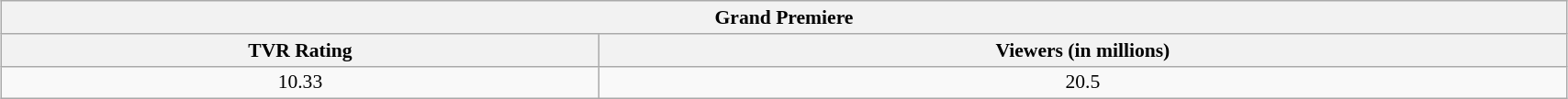<table class="wikitable" style="font-size:90%; text-align:center; width: 90%; margin-left: auto; margin-right: auto;style=width:50em ">
<tr>
<th scope=col colspan=2>Grand Premiere</th>
</tr>
<tr>
<th>TVR Rating</th>
<th>Viewers (in millions)</th>
</tr>
<tr>
<td>10.33</td>
<td>20.5</td>
</tr>
</table>
